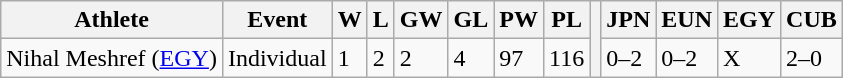<table class="wikitable">
<tr>
<th>Athlete</th>
<th>Event</th>
<th>W</th>
<th>L</th>
<th>GW</th>
<th>GL</th>
<th>PW</th>
<th>PL</th>
<th rowspan="2"></th>
<th>JPN</th>
<th>EUN</th>
<th>EGY</th>
<th>CUB</th>
</tr>
<tr>
<td>Nihal Meshref (<a href='#'>EGY</a>)</td>
<td>Individual</td>
<td>1</td>
<td>2</td>
<td>2</td>
<td>4</td>
<td>97</td>
<td>116</td>
<td>0–2</td>
<td>0–2</td>
<td>X</td>
<td>2–0</td>
</tr>
</table>
